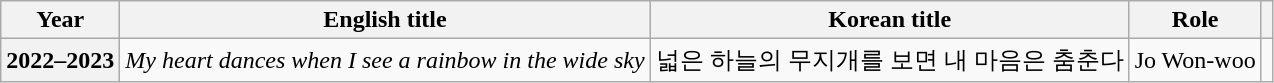<table class="wikitable plainrowheaders sortable">
<tr>
<th scope="col">Year</th>
<th scope="col">English title</th>
<th scope="col">Korean title</th>
<th scope="col">Role</th>
<th scope="col" class="unsortable"></th>
</tr>
<tr>
<th scope="row">2022–2023</th>
<td><em>My heart dances when I see a rainbow in the wide sky</em></td>
<td>넓은 하늘의 무지개를 보면 내 마음은 춤춘다</td>
<td>Jo Won-woo</td>
<td></td>
</tr>
</table>
